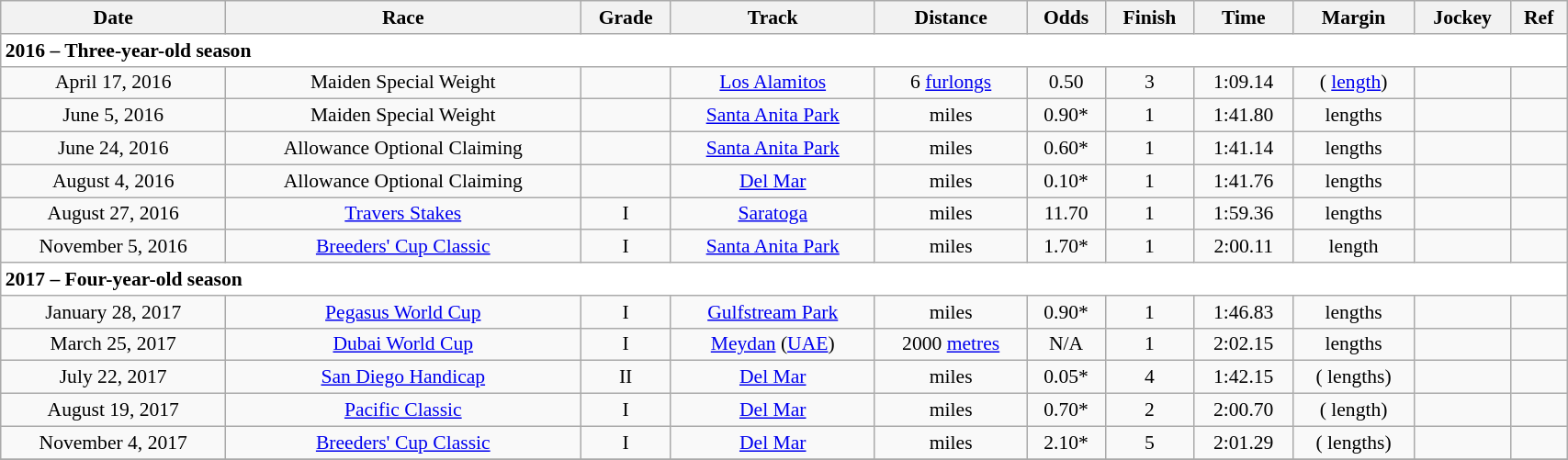<table class = "wikitable sortable" style="text-align:center; width:90%; font-size:90%">
<tr>
<th scope="col">Date</th>
<th scope="col">Race</th>
<th scope="col">Grade</th>
<th scope="col">Track</th>
<th scope="col">Distance</th>
<th scope="col">Odds</th>
<th scope="col">Finish</th>
<th scope="col">Time</th>
<th scope="col">Margin</th>
<th scope="col">Jockey</th>
<th scope="col">Ref</th>
</tr>
<tr style="background-color:white">
<td align="left" colspan=12><strong>2016 – Three-year-old season</strong></td>
</tr>
<tr>
<td>April 17, 2016</td>
<td>Maiden Special Weight</td>
<td></td>
<td><a href='#'>Los Alamitos</a></td>
<td>6 <a href='#'>furlongs</a></td>
<td> 0.50</td>
<td>3</td>
<td>1:09.14</td>
<td>( <a href='#'>length</a>)</td>
<td></td>
<td></td>
</tr>
<tr>
<td>June 5, 2016</td>
<td>Maiden Special Weight</td>
<td></td>
<td><a href='#'>Santa Anita Park</a></td>
<td> miles</td>
<td> 0.90*</td>
<td>1</td>
<td>1:41.80</td>
<td> lengths</td>
<td></td>
<td></td>
</tr>
<tr>
<td>June 24, 2016</td>
<td>Allowance Optional Claiming</td>
<td></td>
<td><a href='#'>Santa Anita Park</a></td>
<td> miles</td>
<td> 0.60*</td>
<td>1</td>
<td>1:41.14</td>
<td>  lengths</td>
<td></td>
<td></td>
</tr>
<tr>
<td>August 4, 2016</td>
<td>Allowance Optional Claiming</td>
<td></td>
<td><a href='#'>Del Mar</a></td>
<td> miles</td>
<td> 0.10*</td>
<td>1</td>
<td>1:41.76</td>
<td>  lengths</td>
<td></td>
<td></td>
</tr>
<tr>
<td>August 27, 2016</td>
<td><a href='#'>Travers Stakes</a></td>
<td>I</td>
<td><a href='#'>Saratoga</a></td>
<td>  miles</td>
<td> 11.70</td>
<td>1</td>
<td>1:59.36</td>
<td>  lengths</td>
<td></td>
<td></td>
</tr>
<tr>
<td>November 5, 2016</td>
<td><a href='#'>Breeders' Cup Classic</a></td>
<td>I</td>
<td><a href='#'>Santa Anita Park</a></td>
<td> miles</td>
<td> 1.70*</td>
<td>1</td>
<td>2:00.11</td>
<td>  length</td>
<td></td>
<td></td>
</tr>
<tr style="background-color:white">
<td align="left" colspan=12><strong>2017 – Four-year-old season</strong></td>
</tr>
<tr>
<td>January 28, 2017</td>
<td><a href='#'>Pegasus World Cup</a></td>
<td>I</td>
<td><a href='#'>Gulfstream Park</a></td>
<td> miles</td>
<td> 0.90*</td>
<td>1</td>
<td>1:46.83</td>
<td>  lengths</td>
<td></td>
<td></td>
</tr>
<tr>
<td>March 25, 2017</td>
<td><a href='#'>Dubai World Cup</a></td>
<td>I</td>
<td><a href='#'>Meydan</a> (<a href='#'>UAE</a>)</td>
<td> 2000 <a href='#'>metres</a></td>
<td> N/A</td>
<td>1</td>
<td>2:02.15</td>
<td>  lengths</td>
<td></td>
<td></td>
</tr>
<tr>
<td>July 22, 2017</td>
<td><a href='#'>San Diego Handicap</a></td>
<td>II</td>
<td><a href='#'>Del Mar</a></td>
<td> miles</td>
<td> 0.05*</td>
<td>4</td>
<td>1:42.15</td>
<td>( lengths)</td>
<td></td>
<td></td>
</tr>
<tr>
<td>August 19, 2017</td>
<td><a href='#'>Pacific Classic</a></td>
<td>I</td>
<td><a href='#'>Del Mar</a></td>
<td> miles</td>
<td> 0.70*</td>
<td>2</td>
<td>2:00.70</td>
<td>( length)</td>
<td></td>
<td></td>
</tr>
<tr>
<td>November 4, 2017</td>
<td><a href='#'>Breeders' Cup Classic</a></td>
<td>I</td>
<td><a href='#'>Del Mar</a></td>
<td> miles</td>
<td> 2.10*</td>
<td>5</td>
<td>2:01.29</td>
<td>( lengths)</td>
<td></td>
<td></td>
</tr>
<tr>
</tr>
</table>
